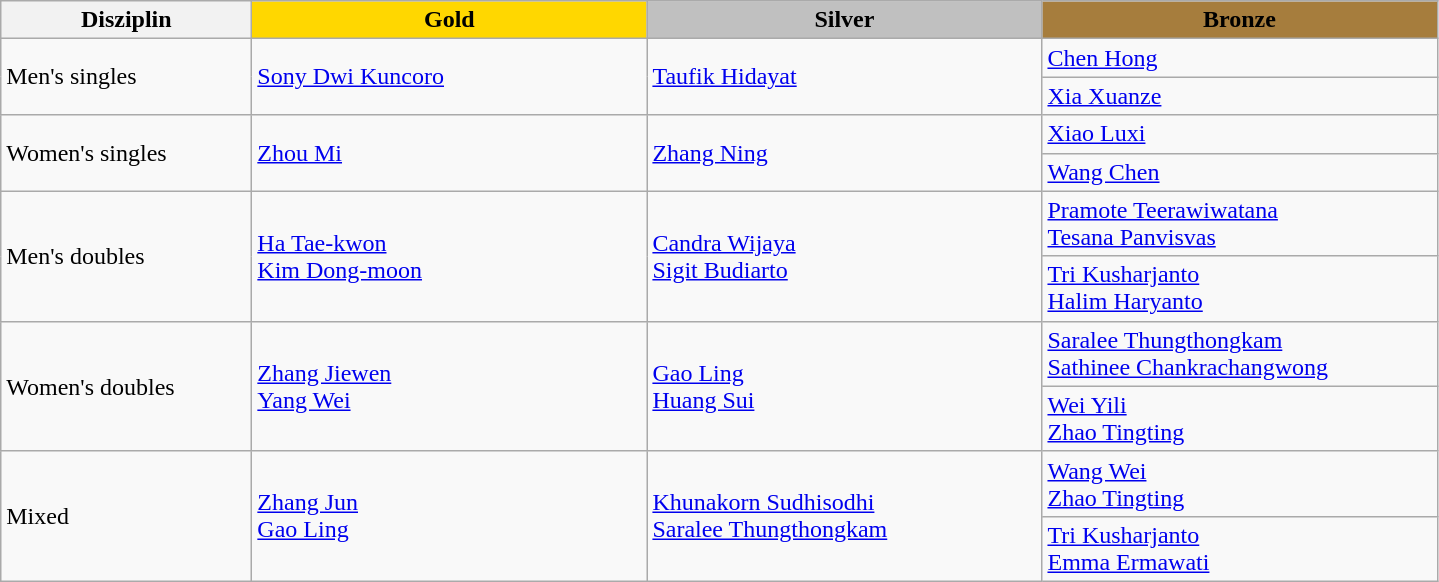<table class="wikitable">
<tr>
<th style="width:10em;">Disziplin</th>
<th style="background:gold; width:16em;">Gold</th>
<th style="background:silver; width:16em;">Silver</th>
<th style="background:#A67D3D; width:16em;">Bronze</th>
</tr>
<tr>
<td rowspan="2">Men's singles</td>
<td rowspan="2"> <a href='#'>Sony Dwi Kuncoro</a></td>
<td rowspan="2"> <a href='#'>Taufik Hidayat</a></td>
<td> <a href='#'>Chen Hong</a></td>
</tr>
<tr>
<td> <a href='#'>Xia Xuanze</a></td>
</tr>
<tr>
<td rowspan="2">Women's singles</td>
<td rowspan="2"> <a href='#'>Zhou Mi</a></td>
<td rowspan="2"> <a href='#'>Zhang Ning</a></td>
<td> <a href='#'>Xiao Luxi</a></td>
</tr>
<tr>
<td> <a href='#'>Wang Chen</a></td>
</tr>
<tr>
<td rowspan="2">Men's doubles</td>
<td rowspan="2"> <a href='#'>Ha Tae-kwon</a><br>  <a href='#'>Kim Dong-moon</a></td>
<td rowspan="2"> <a href='#'>Candra Wijaya</a><br>  <a href='#'>Sigit Budiarto</a></td>
<td> <a href='#'>Pramote Teerawiwatana</a><br>  <a href='#'>Tesana Panvisvas</a></td>
</tr>
<tr>
<td> <a href='#'>Tri Kusharjanto</a><br>  <a href='#'>Halim Haryanto</a></td>
</tr>
<tr>
<td rowspan="2">Women's doubles</td>
<td rowspan="2"> <a href='#'>Zhang Jiewen</a><br>  <a href='#'>Yang Wei</a></td>
<td rowspan="2"> <a href='#'>Gao Ling</a><br>  <a href='#'>Huang Sui</a></td>
<td> <a href='#'>Saralee Thungthongkam</a><br>  <a href='#'>Sathinee Chankrachangwong</a></td>
</tr>
<tr>
<td> <a href='#'>Wei Yili</a><br>  <a href='#'>Zhao Tingting</a></td>
</tr>
<tr>
<td rowspan="2">Mixed</td>
<td rowspan="2"> <a href='#'>Zhang Jun</a><br>  <a href='#'>Gao Ling</a></td>
<td rowspan="2"> <a href='#'>Khunakorn Sudhisodhi</a><br>  <a href='#'>Saralee Thungthongkam</a></td>
<td> <a href='#'>Wang Wei</a><br>  <a href='#'>Zhao Tingting</a></td>
</tr>
<tr>
<td> <a href='#'>Tri Kusharjanto</a><br>  <a href='#'>Emma Ermawati</a></td>
</tr>
</table>
